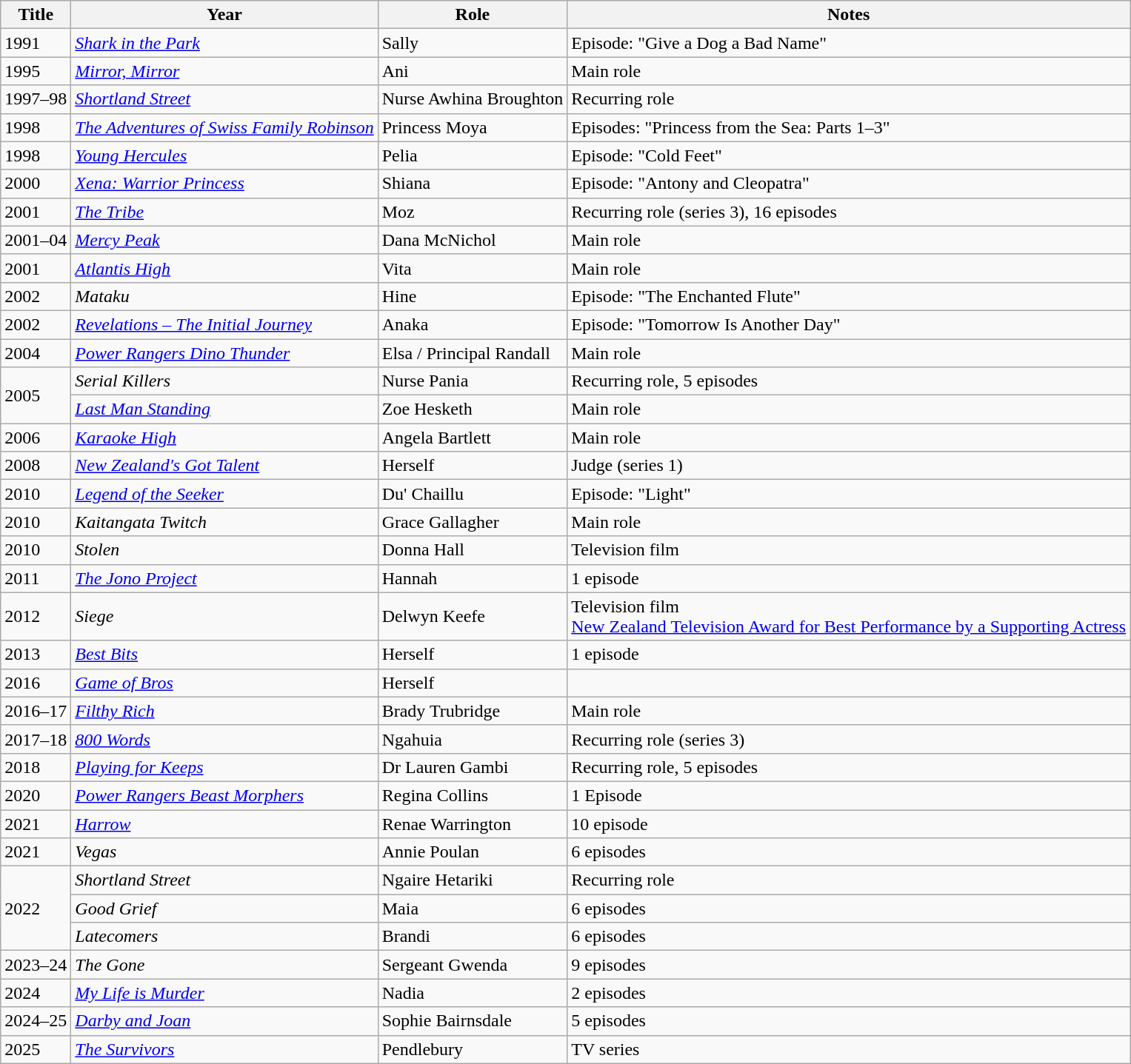<table class="wikitable plainrowheaders sortable">
<tr>
<th scope="col">Title</th>
<th scope="col">Year</th>
<th scope="col">Role</th>
<th scope="col" class="unsortable">Notes</th>
</tr>
<tr>
<td>1991</td>
<td><em><a href='#'>Shark in the Park</a></em></td>
<td>Sally</td>
<td>Episode: "Give a Dog a Bad Name"</td>
</tr>
<tr>
<td>1995</td>
<td><em><a href='#'>Mirror, Mirror</a></em></td>
<td>Ani</td>
<td>Main role</td>
</tr>
<tr>
<td>1997–98</td>
<td><em><a href='#'>Shortland Street</a></em></td>
<td>Nurse Awhina Broughton</td>
<td>Recurring role</td>
</tr>
<tr>
<td>1998</td>
<td><em><a href='#'>The Adventures of Swiss Family Robinson</a></em></td>
<td>Princess Moya</td>
<td>Episodes: "Princess from the Sea: Parts 1–3"</td>
</tr>
<tr>
<td>1998</td>
<td><em><a href='#'>Young Hercules</a></em></td>
<td>Pelia</td>
<td>Episode: "Cold Feet"</td>
</tr>
<tr>
<td>2000</td>
<td><em><a href='#'>Xena: Warrior Princess</a></em></td>
<td>Shiana</td>
<td>Episode: "Antony and Cleopatra"</td>
</tr>
<tr>
<td>2001</td>
<td><em><a href='#'>The Tribe</a></em></td>
<td>Moz</td>
<td>Recurring role (series 3), 16 episodes</td>
</tr>
<tr>
<td>2001–04</td>
<td><em><a href='#'>Mercy Peak</a></em></td>
<td>Dana McNichol</td>
<td>Main role</td>
</tr>
<tr>
<td>2001</td>
<td><em><a href='#'>Atlantis High</a></em></td>
<td>Vita</td>
<td>Main role</td>
</tr>
<tr>
<td>2002</td>
<td><em>Mataku</em></td>
<td>Hine</td>
<td>Episode: "The Enchanted Flute"</td>
</tr>
<tr>
<td>2002</td>
<td><em><a href='#'>Revelations – The Initial Journey</a></em></td>
<td>Anaka</td>
<td>Episode: "Tomorrow Is Another Day"</td>
</tr>
<tr>
<td>2004</td>
<td><em><a href='#'>Power Rangers Dino Thunder</a></em></td>
<td>Elsa / Principal Randall</td>
<td>Main role</td>
</tr>
<tr>
<td rowspan="2">2005</td>
<td><em>Serial Killers</em></td>
<td>Nurse Pania</td>
<td>Recurring role, 5 episodes</td>
</tr>
<tr>
<td><em><a href='#'>Last Man Standing</a></em></td>
<td>Zoe Hesketh</td>
<td>Main role</td>
</tr>
<tr>
<td>2006</td>
<td><em><a href='#'>Karaoke High</a></em></td>
<td>Angela Bartlett</td>
<td>Main role</td>
</tr>
<tr>
<td>2008</td>
<td><em><a href='#'>New Zealand's Got Talent</a></em></td>
<td>Herself</td>
<td>Judge (series 1)</td>
</tr>
<tr>
<td>2010</td>
<td><em><a href='#'>Legend of the Seeker</a></em></td>
<td>Du' Chaillu</td>
<td>Episode: "Light"</td>
</tr>
<tr>
<td>2010</td>
<td><em>Kaitangata Twitch</em></td>
<td>Grace Gallagher</td>
<td>Main role</td>
</tr>
<tr>
<td>2010</td>
<td><em>Stolen</em></td>
<td>Donna Hall</td>
<td>Television film</td>
</tr>
<tr>
<td>2011</td>
<td><em><a href='#'>The Jono Project</a></em></td>
<td>Hannah</td>
<td>1 episode</td>
</tr>
<tr>
<td>2012</td>
<td><em>Siege</em></td>
<td>Delwyn Keefe</td>
<td>Television film<br><a href='#'>New Zealand Television Award for Best Performance by a Supporting Actress</a></td>
</tr>
<tr>
<td>2013</td>
<td><em><a href='#'>Best Bits</a></em></td>
<td>Herself</td>
<td>1 episode</td>
</tr>
<tr>
<td>2016</td>
<td><em><a href='#'>Game of Bros</a></em></td>
<td>Herself</td>
<td></td>
</tr>
<tr>
<td>2016–17</td>
<td><em><a href='#'>Filthy Rich</a></em></td>
<td>Brady Trubridge</td>
<td>Main role</td>
</tr>
<tr>
<td>2017–18</td>
<td><em><a href='#'>800 Words</a></em></td>
<td>Ngahuia</td>
<td>Recurring role (series 3)</td>
</tr>
<tr>
<td>2018</td>
<td><em><a href='#'>Playing for Keeps</a></em></td>
<td>Dr Lauren Gambi</td>
<td>Recurring role, 5 episodes</td>
</tr>
<tr>
<td>2020</td>
<td><em><a href='#'>Power Rangers Beast Morphers</a></em></td>
<td>Regina Collins</td>
<td>1 Episode</td>
</tr>
<tr>
<td>2021</td>
<td><em><a href='#'>Harrow</a></em></td>
<td>Renae Warrington</td>
<td>10 episode</td>
</tr>
<tr>
<td>2021</td>
<td><em>Vegas</em></td>
<td>Annie Poulan</td>
<td>6 episodes</td>
</tr>
<tr>
<td rowspan="3">2022</td>
<td><em>Shortland Street</em></td>
<td>Ngaire Hetariki</td>
<td>Recurring role</td>
</tr>
<tr>
<td><em>Good Grief</em></td>
<td>Maia</td>
<td>6 episodes</td>
</tr>
<tr>
<td><em>Latecomers</em></td>
<td>Brandi</td>
<td>6 episodes</td>
</tr>
<tr>
<td>2023–24</td>
<td><em>The Gone</em></td>
<td>Sergeant Gwenda</td>
<td>9 episodes</td>
</tr>
<tr>
<td>2024</td>
<td><em><a href='#'>My Life is Murder</a></em></td>
<td>Nadia</td>
<td>2 episodes</td>
</tr>
<tr>
<td>2024–25</td>
<td><a href='#'><em>Darby and Joan</em></a></td>
<td>Sophie Bairnsdale</td>
<td>5 episodes</td>
</tr>
<tr>
<td>2025</td>
<td><a href='#'><em>The Survivors</em></a></td>
<td>Pendlebury</td>
<td>TV series</td>
</tr>
</table>
